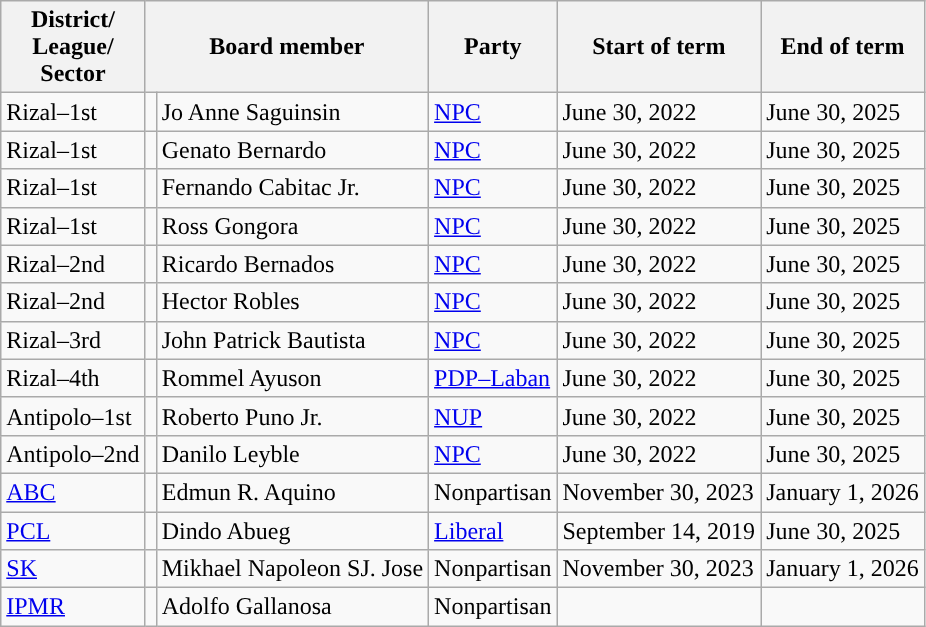<table class="wikitable">
<tr>
<th>District/<br>League/<br>Sector</th>
<th colspan="2">Board member</th>
<th>Party</th>
<th>Start of term</th>
<th>End of term</th>
</tr>
<tr>
<td>Rizal–1st</td>
<td></td>
<td>Jo Anne Saguinsin</td>
<td><a href='#'>NPC</a></td>
<td>June 30, 2022</td>
<td>June 30, 2025</td>
</tr>
<tr>
<td>Rizal–1st</td>
<td></td>
<td>Genato Bernardo</td>
<td><a href='#'>NPC</a></td>
<td>June 30, 2022</td>
<td>June 30, 2025</td>
</tr>
<tr>
<td>Rizal–1st</td>
<td></td>
<td>Fernando Cabitac Jr.</td>
<td><a href='#'>NPC</a></td>
<td>June 30, 2022</td>
<td>June 30, 2025</td>
</tr>
<tr>
<td>Rizal–1st</td>
<td></td>
<td>Ross Gongora</td>
<td><a href='#'>NPC</a></td>
<td>June 30, 2022</td>
<td>June 30, 2025</td>
</tr>
<tr>
<td>Rizal–2nd</td>
<td></td>
<td>Ricardo Bernados</td>
<td><a href='#'>NPC</a></td>
<td>June 30, 2022</td>
<td>June 30, 2025</td>
</tr>
<tr>
<td>Rizal–2nd</td>
<td></td>
<td>Hector Robles</td>
<td><a href='#'>NPC</a></td>
<td>June 30, 2022</td>
<td>June 30, 2025</td>
</tr>
<tr>
<td>Rizal–3rd</td>
<td></td>
<td>John Patrick Bautista</td>
<td><a href='#'>NPC</a></td>
<td>June 30, 2022</td>
<td>June 30, 2025</td>
</tr>
<tr>
<td>Rizal–4th</td>
<td></td>
<td>Rommel Ayuson</td>
<td><a href='#'>PDP–Laban</a></td>
<td>June 30, 2022</td>
<td>June 30, 2025</td>
</tr>
<tr>
<td>Antipolo–1st</td>
<td></td>
<td>Roberto Puno Jr.</td>
<td><a href='#'>NUP</a></td>
<td>June 30, 2022</td>
<td>June 30, 2025</td>
</tr>
<tr>
<td>Antipolo–2nd</td>
<td></td>
<td>Danilo Leyble</td>
<td><a href='#'>NPC</a></td>
<td>June 30, 2022</td>
<td>June 30, 2025</td>
</tr>
<tr>
<td><a href='#'>ABC</a></td>
<td></td>
<td>Edmun R. Aquino</td>
<td>Nonpartisan</td>
<td>November 30, 2023</td>
<td>January 1, 2026</td>
</tr>
<tr>
<td><a href='#'>PCL</a></td>
<td></td>
<td>Dindo Abueg</td>
<td><a href='#'>Liberal</a></td>
<td>September 14, 2019</td>
<td>June 30, 2025</td>
</tr>
<tr>
<td><a href='#'>SK</a></td>
<td></td>
<td>Mikhael Napoleon SJ. Jose</td>
<td>Nonpartisan</td>
<td>November 30, 2023</td>
<td>January 1, 2026</td>
</tr>
<tr>
<td><a href='#'>IPMR</a></td>
<td></td>
<td>Adolfo Gallanosa</td>
<td>Nonpartisan</td>
<td></td>
<td></td>
</tr>
</table>
